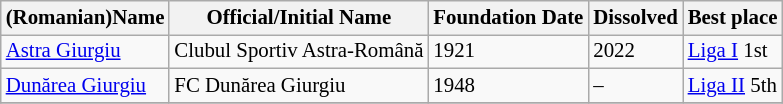<table class="wikitable sortable mw-collapsible" style=" font-size: 87%;">
<tr>
<th>(Romanian)Name</th>
<th>Official/Initial Name</th>
<th>Foundation Date</th>
<th>Dissolved</th>
<th>Best place</th>
</tr>
<tr>
<td><a href='#'>Astra Giurgiu</a></td>
<td>Clubul Sportiv Astra-Română</td>
<td>1921</td>
<td>2022</td>
<td><a href='#'>Liga I</a> 1st</td>
</tr>
<tr>
<td><a href='#'>Dunărea Giurgiu</a></td>
<td>FC Dunărea Giurgiu</td>
<td>1948</td>
<td>–</td>
<td><a href='#'>Liga II</a> 5th</td>
</tr>
<tr>
</tr>
</table>
